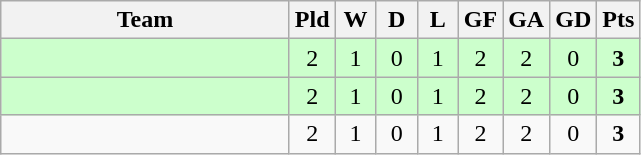<table class="wikitable" style="text-align: center;">
<tr>
<th style="width:185px;">Team</th>
<th width="20">Pld</th>
<th width="20">W</th>
<th width="20">D</th>
<th width="20">L</th>
<th width="20">GF</th>
<th width="20">GA</th>
<th width="20">GD</th>
<th width="20">Pts</th>
</tr>
<tr style="background:#cfc;">
<td align="left"></td>
<td>2</td>
<td>1</td>
<td>0</td>
<td>1</td>
<td>2</td>
<td>2</td>
<td>0</td>
<td><strong>3</strong></td>
</tr>
<tr style="background:#cfc;">
<td align="left"></td>
<td>2</td>
<td>1</td>
<td>0</td>
<td>1</td>
<td>2</td>
<td>2</td>
<td>0</td>
<td><strong>3</strong></td>
</tr>
<tr>
<td align="left"></td>
<td>2</td>
<td>1</td>
<td>0</td>
<td>1</td>
<td>2</td>
<td>2</td>
<td>0</td>
<td><strong>3</strong></td>
</tr>
</table>
